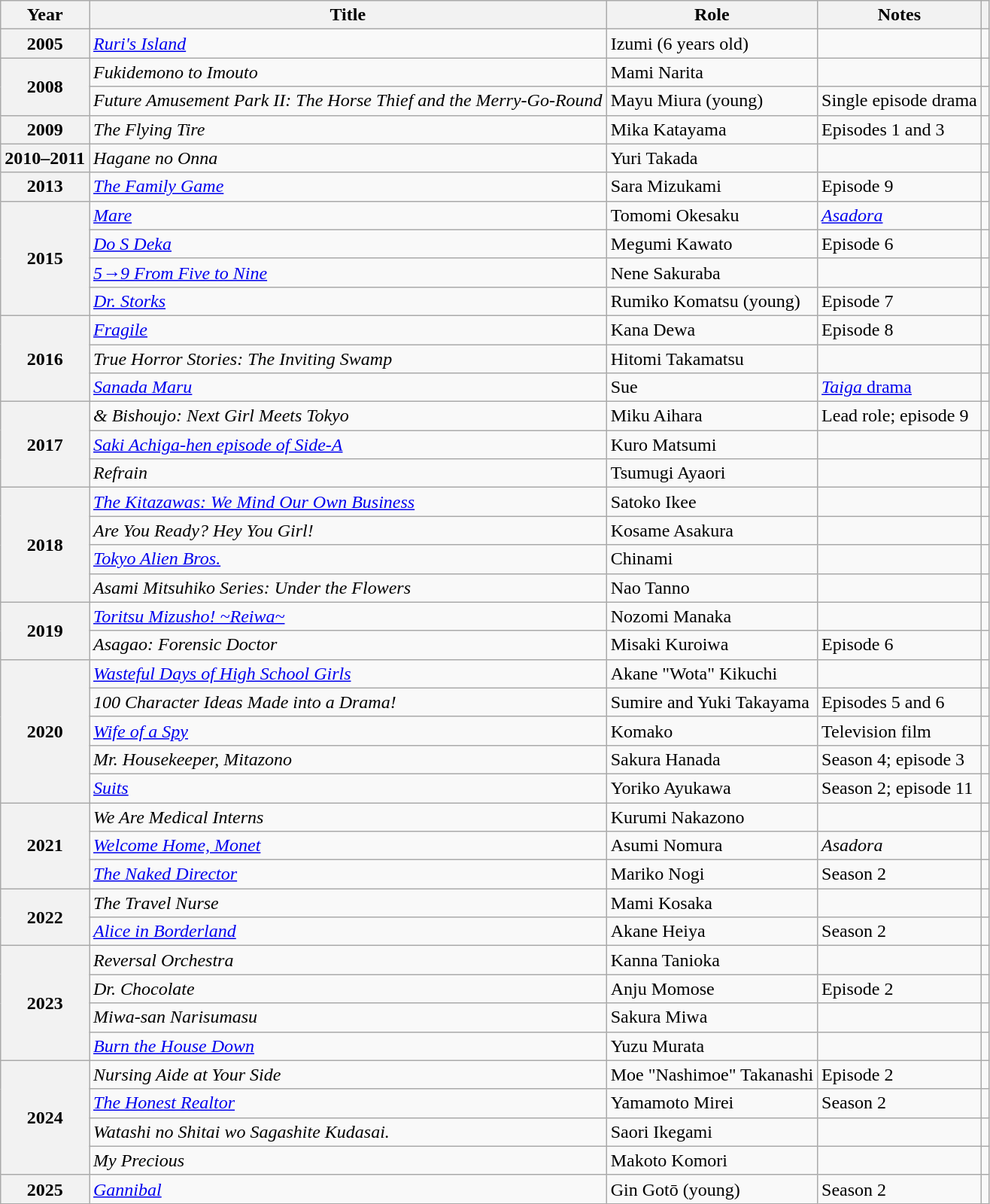<table class="wikitable plainrowheaders sortable">
<tr>
<th scope="col">Year</th>
<th scope="col">Title</th>
<th scope="col">Role</th>
<th scope="col" class="unsortable">Notes</th>
<th scope="col" class="unsortable"></th>
</tr>
<tr>
<th scope="row">2005</th>
<td><em><a href='#'>Ruri's Island</a></em></td>
<td>Izumi (6 years old)</td>
<td></td>
<td style="text-align:center"></td>
</tr>
<tr>
<th scope="row" rowspan="2">2008</th>
<td><em>Fukidemono to Imouto</em></td>
<td>Mami Narita</td>
<td></td>
<td style="text-align:center"></td>
</tr>
<tr>
<td><em>Future Amusement Park II: The Horse Thief and the Merry-Go-Round</em></td>
<td>Mayu Miura (young)</td>
<td>Single episode drama</td>
<td style="text-align:center"></td>
</tr>
<tr>
<th scope="row">2009</th>
<td><em>The Flying Tire</em></td>
<td>Mika Katayama</td>
<td>Episodes 1 and 3</td>
<td style="text-align:center"></td>
</tr>
<tr>
<th scope="row">2010–2011</th>
<td><em>Hagane no Onna</em></td>
<td>Yuri Takada</td>
<td></td>
<td style="text-align:center"></td>
</tr>
<tr>
<th scope="row">2013</th>
<td><em><a href='#'>The Family Game</a></em></td>
<td>Sara Mizukami</td>
<td>Episode 9</td>
<td style="text-align:center"></td>
</tr>
<tr>
<th scope="row" rowspan=4>2015</th>
<td><em><a href='#'>Mare</a></em></td>
<td>Tomomi Okesaku</td>
<td><em><a href='#'>Asadora</a></em></td>
<td style="text-align:center"></td>
</tr>
<tr>
<td><em><a href='#'>Do S Deka</a></em></td>
<td>Megumi Kawato</td>
<td>Episode 6</td>
<td style="text-align:center"></td>
</tr>
<tr>
<td><em><a href='#'>5→9 From Five to Nine</a></em></td>
<td>Nene Sakuraba</td>
<td></td>
<td style="text-align:center"></td>
</tr>
<tr>
<td><em><a href='#'>Dr. Storks</a></em></td>
<td>Rumiko Komatsu (young)</td>
<td>Episode 7</td>
<td style="text-align:center"></td>
</tr>
<tr>
<th scope="row" rowspan="3">2016</th>
<td><em><a href='#'>Fragile</a></em></td>
<td>Kana Dewa</td>
<td>Episode 8</td>
<td style="text-align:center"></td>
</tr>
<tr>
<td><em>True Horror Stories: The Inviting Swamp</em></td>
<td>Hitomi Takamatsu</td>
<td></td>
<td style="text-align:center"></td>
</tr>
<tr>
<td><em><a href='#'>Sanada Maru</a></em></td>
<td>Sue</td>
<td><a href='#'><em>Taiga</em> drama</a></td>
<td style="text-align:center"></td>
</tr>
<tr>
<th scope="row" rowspan="3">2017</th>
<td><em>& Bishoujo: Next Girl Meets Tokyo</em></td>
<td>Miku Aihara</td>
<td>Lead role; episode 9</td>
<td style="text-align:center"></td>
</tr>
<tr>
<td><em><a href='#'>Saki Achiga-hen episode of Side-A</a></em></td>
<td>Kuro Matsumi</td>
<td></td>
<td style="text-align:center"></td>
</tr>
<tr>
<td><em>Refrain</em></td>
<td>Tsumugi Ayaori</td>
<td></td>
<td style="text-align:center"></td>
</tr>
<tr>
<th scope="row" rowspan="4">2018</th>
<td><em><a href='#'>The Kitazawas: We Mind Our Own Business</a></em></td>
<td>Satoko Ikee</td>
<td></td>
<td style="text-align:center"></td>
</tr>
<tr>
<td><em>Are You Ready? Hey You Girl!</em></td>
<td>Kosame Asakura</td>
<td></td>
<td style="text-align:center"></td>
</tr>
<tr>
<td><em><a href='#'>Tokyo Alien Bros.</a></em></td>
<td>Chinami</td>
<td></td>
<td style="text-align:center"></td>
</tr>
<tr>
<td><em>Asami Mitsuhiko Series: Under the Flowers</em></td>
<td>Nao Tanno</td>
<td></td>
<td style="text-align:center"></td>
</tr>
<tr>
<th scope="row" rowspan="2">2019</th>
<td><em><a href='#'>Toritsu Mizusho! ~Reiwa~</a></em></td>
<td>Nozomi Manaka</td>
<td></td>
<td style="text-align:center"></td>
</tr>
<tr>
<td><em>Asagao: Forensic Doctor</em></td>
<td>Misaki Kuroiwa</td>
<td>Episode 6</td>
<td style="text-align:center"></td>
</tr>
<tr>
<th scope="row" rowspan="5">2020</th>
<td><em><a href='#'>Wasteful Days of High School Girls</a></em></td>
<td>Akane "Wota" Kikuchi</td>
<td></td>
<td style="text-align:center"></td>
</tr>
<tr>
<td><em>100 Character Ideas Made into a Drama!</em></td>
<td>Sumire and Yuki Takayama</td>
<td>Episodes 5 and 6</td>
<td style="text-align:center"></td>
</tr>
<tr>
<td><em><a href='#'>Wife of a Spy</a></em></td>
<td>Komako</td>
<td>Television film</td>
<td style="text-align:center"></td>
</tr>
<tr>
<td><em>Mr. Housekeeper, Mitazono</em></td>
<td>Sakura Hanada</td>
<td>Season 4; episode 3</td>
<td style="text-align:center"></td>
</tr>
<tr>
<td><em><a href='#'>Suits</a></em></td>
<td>Yoriko Ayukawa</td>
<td>Season 2; episode 11</td>
<td style="text-align:center"></td>
</tr>
<tr>
<th scope="row" rowspan="3">2021</th>
<td><em>We Are Medical Interns</em></td>
<td>Kurumi Nakazono</td>
<td></td>
<td style="text-align:center"></td>
</tr>
<tr>
<td><em><a href='#'>Welcome Home, Monet</a></em></td>
<td>Asumi Nomura</td>
<td><em>Asadora</em></td>
<td style="text-align:center"></td>
</tr>
<tr>
<td><em><a href='#'>The Naked Director</a></em></td>
<td>Mariko Nogi</td>
<td>Season 2</td>
<td style="text-align:center"></td>
</tr>
<tr>
<th scope="row" rowspan="2">2022</th>
<td><em>The Travel Nurse</em></td>
<td>Mami Kosaka</td>
<td></td>
<td style="text-align:center"></td>
</tr>
<tr>
<td><em><a href='#'>Alice in Borderland</a></em></td>
<td>Akane Heiya</td>
<td>Season 2</td>
<td style="text-align:center"></td>
</tr>
<tr>
<th scope="row" rowspan="4">2023</th>
<td><em>Reversal Orchestra</em></td>
<td>Kanna Tanioka</td>
<td></td>
<td style="text-align:center"></td>
</tr>
<tr>
<td><em>Dr. Chocolate</em></td>
<td>Anju Momose</td>
<td>Episode 2</td>
<td style="text-align:center"></td>
</tr>
<tr>
<td><em>Miwa-san Narisumasu</em></td>
<td>Sakura Miwa</td>
<td></td>
<td style="text-align:center"></td>
</tr>
<tr>
<td><em><a href='#'>Burn the House Down</a></em></td>
<td>Yuzu Murata</td>
<td></td>
<td style="text-align:center"></td>
</tr>
<tr>
<th scope="row" rowspan="4">2024</th>
<td><em>Nursing Aide at Your Side</em></td>
<td>Moe "Nashimoe" Takanashi</td>
<td>Episode 2</td>
<td style="text-align:center"></td>
</tr>
<tr>
<td><em><a href='#'>The Honest Realtor</a></em></td>
<td>Yamamoto Mirei</td>
<td>Season 2</td>
<td style="text-align:center"></td>
</tr>
<tr>
<td><em>Watashi no Shitai wo Sagashite Kudasai.</em></td>
<td>Saori Ikegami</td>
<td></td>
<td style="text-align:center"></td>
</tr>
<tr>
<td><em>My Precious</em></td>
<td>Makoto Komori</td>
<td></td>
<td style="text-align:center"></td>
</tr>
<tr>
<th scope="row" rowspan="4">2025</th>
<td><a href='#'><em>Gannibal</em></a></td>
<td>Gin Gotō (young)</td>
<td>Season 2</td>
<td style="text-align:center"></td>
</tr>
</table>
